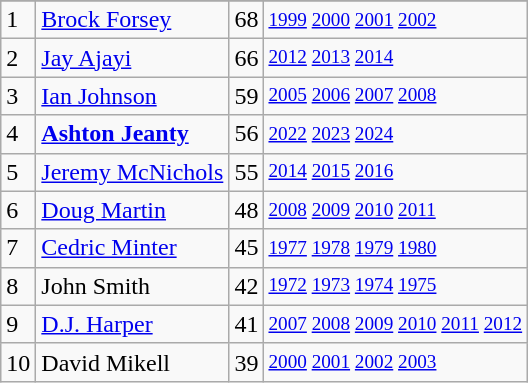<table class="wikitable">
<tr>
</tr>
<tr>
<td>1</td>
<td><a href='#'>Brock Forsey</a></td>
<td><abbr>68</abbr></td>
<td style="font-size:80%;"><a href='#'>1999</a> <a href='#'>2000</a> <a href='#'>2001</a> <a href='#'>2002</a></td>
</tr>
<tr>
<td>2</td>
<td><a href='#'>Jay Ajayi</a></td>
<td><abbr>66</abbr></td>
<td style="font-size:80%;"><a href='#'>2012</a> <a href='#'>2013</a> <a href='#'>2014</a></td>
</tr>
<tr>
<td>3</td>
<td><a href='#'>Ian Johnson</a></td>
<td><abbr>59</abbr></td>
<td style="font-size:80%;"><a href='#'>2005</a> <a href='#'>2006</a> <a href='#'>2007</a> <a href='#'>2008</a></td>
</tr>
<tr>
<td>4</td>
<td><strong><a href='#'>Ashton Jeanty</a></strong></td>
<td><abbr>56</abbr></td>
<td style="font-size:80%;"><a href='#'>2022</a> <a href='#'>2023</a> <a href='#'>2024</a></td>
</tr>
<tr>
<td>5</td>
<td><a href='#'>Jeremy McNichols</a></td>
<td><abbr>55</abbr></td>
<td style="font-size:80%;"><a href='#'>2014</a> <a href='#'>2015</a> <a href='#'>2016</a></td>
</tr>
<tr>
<td>6</td>
<td><a href='#'>Doug Martin</a></td>
<td><abbr>48</abbr></td>
<td style="font-size:80%;"><a href='#'>2008</a> <a href='#'>2009</a> <a href='#'>2010</a> <a href='#'>2011</a></td>
</tr>
<tr>
<td>7</td>
<td><a href='#'>Cedric Minter</a></td>
<td><abbr>45</abbr></td>
<td style="font-size:80%;"><a href='#'>1977</a> <a href='#'>1978</a> <a href='#'>1979</a> <a href='#'>1980</a></td>
</tr>
<tr>
<td>8</td>
<td>John Smith</td>
<td><abbr>42</abbr></td>
<td style="font-size:80%;"><a href='#'>1972</a> <a href='#'>1973</a> <a href='#'>1974</a> <a href='#'>1975</a></td>
</tr>
<tr>
<td>9</td>
<td><a href='#'>D.J. Harper</a></td>
<td><abbr>41</abbr></td>
<td style="font-size:80%;"><a href='#'>2007</a> <a href='#'>2008</a> <a href='#'>2009</a> <a href='#'>2010</a> <a href='#'>2011</a> <a href='#'>2012</a></td>
</tr>
<tr>
<td>10</td>
<td>David Mikell</td>
<td><abbr>39</abbr></td>
<td style="font-size:80%;"><a href='#'>2000</a> <a href='#'>2001</a> <a href='#'>2002</a> <a href='#'>2003</a></td>
</tr>
</table>
